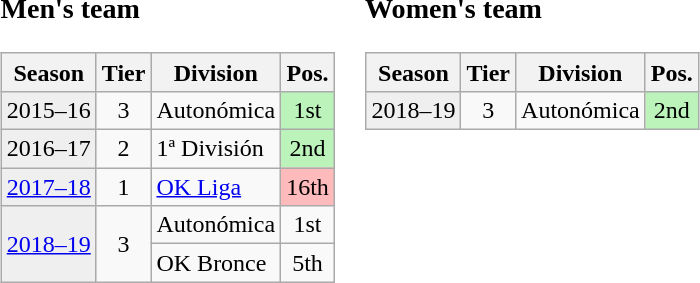<table>
<tr>
<td valign=top width=0%><br><h3>Men's team</h3><table class="wikitable">
<tr>
<th>Season</th>
<th>Tier</th>
<th>Division</th>
<th>Pos.</th>
</tr>
<tr>
<td style="background:#efefef;">2015–16</td>
<td align="center">3</td>
<td>Autonómica</td>
<td align="center" bgcolor=#BBF3BB>1st</td>
</tr>
<tr>
<td style="background:#efefef;">2016–17</td>
<td align="center">2</td>
<td>1ª División</td>
<td align="center" bgcolor=#BBF3BB>2nd</td>
</tr>
<tr>
<td style="background:#efefef;"><a href='#'>2017–18</a></td>
<td align="center">1</td>
<td><a href='#'>OK Liga</a></td>
<td align="center"  bgcolor=#FFBBBB>16th</td>
</tr>
<tr>
<td rowspan=2 style="background:#efefef;"><a href='#'>2018–19</a></td>
<td rowspan=2 align="center">3</td>
<td>Autonómica</td>
<td align="center">1st</td>
</tr>
<tr>
<td>OK Bronce</td>
<td align=center>5th</td>
</tr>
</table>
</td>
<td valign="top" width=0%><br><h3>Women's team</h3><table class="wikitable">
<tr>
<th>Season</th>
<th>Tier</th>
<th>Division</th>
<th>Pos.</th>
</tr>
<tr>
<td style="background:#efefef;">2018–19</td>
<td align="center">3</td>
<td>Autonómica</td>
<td align="center" bgcolor=BBF3BB>2nd</td>
</tr>
</table>
</td>
</tr>
</table>
